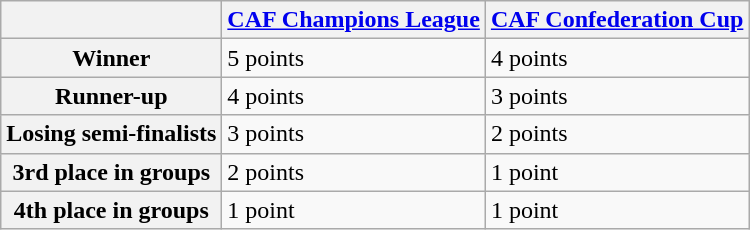<table class="wikitable">
<tr>
<th></th>
<th><a href='#'>CAF Champions League</a></th>
<th><a href='#'>CAF Confederation Cup</a></th>
</tr>
<tr>
<th>Winner</th>
<td>5 points</td>
<td>4 points</td>
</tr>
<tr>
<th>Runner-up</th>
<td>4 points</td>
<td>3 points</td>
</tr>
<tr>
<th>Losing semi-finalists</th>
<td>3 points</td>
<td>2 points</td>
</tr>
<tr>
<th>3rd place in groups</th>
<td>2 points</td>
<td>1 point</td>
</tr>
<tr>
<th>4th place in groups</th>
<td>1 point</td>
<td>1 point</td>
</tr>
</table>
